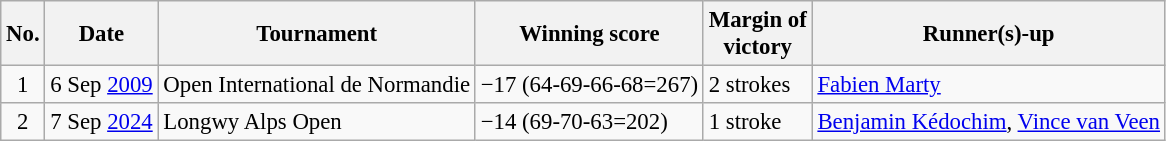<table class="wikitable" style="font-size:95%;">
<tr>
<th>No.</th>
<th>Date</th>
<th>Tournament</th>
<th>Winning score</th>
<th>Margin of<br>victory</th>
<th>Runner(s)-up</th>
</tr>
<tr>
<td align=center>1</td>
<td align=right>6 Sep <a href='#'>2009</a></td>
<td>Open International de Normandie</td>
<td>−17 (64-69-66-68=267)</td>
<td>2 strokes</td>
<td> <a href='#'>Fabien Marty</a></td>
</tr>
<tr>
<td align=center>2</td>
<td align=right>7 Sep <a href='#'>2024</a></td>
<td>Longwy Alps Open</td>
<td>−14 (69-70-63=202)</td>
<td>1 stroke</td>
<td> <a href='#'>Benjamin Kédochim</a>,  <a href='#'>Vince van Veen</a></td>
</tr>
</table>
